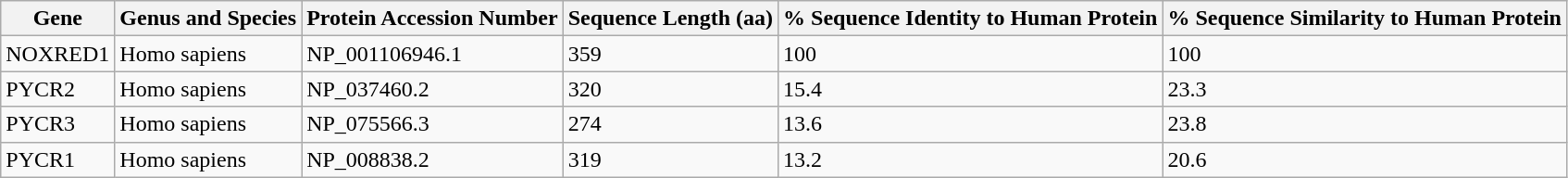<table class="wikitable">
<tr>
<th>Gene</th>
<th>Genus and Species</th>
<th>Protein Accession Number</th>
<th>Sequence Length (aa)</th>
<th>% Sequence Identity to Human Protein</th>
<th>% Sequence Similarity to Human Protein</th>
</tr>
<tr>
<td>NOXRED1</td>
<td>Homo sapiens</td>
<td>NP_001106946.1</td>
<td>359</td>
<td>100</td>
<td>100</td>
</tr>
<tr>
<td>PYCR2</td>
<td>Homo sapiens</td>
<td>NP_037460.2</td>
<td>320</td>
<td>15.4</td>
<td>23.3</td>
</tr>
<tr>
<td>PYCR3</td>
<td>Homo sapiens</td>
<td>NP_075566.3</td>
<td>274</td>
<td>13.6</td>
<td>23.8</td>
</tr>
<tr>
<td>PYCR1</td>
<td>Homo sapiens</td>
<td>NP_008838.2</td>
<td>319</td>
<td>13.2</td>
<td>20.6</td>
</tr>
</table>
